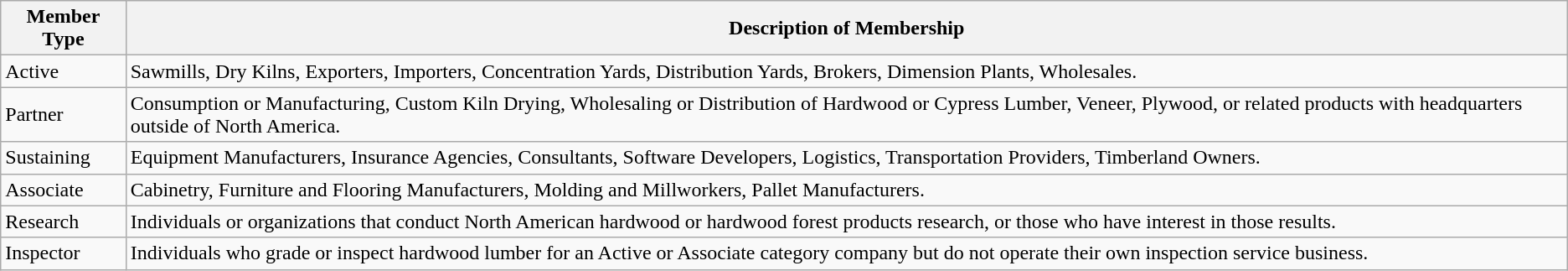<table class="wikitable">
<tr>
<th>Member Type</th>
<th>Description of Membership</th>
</tr>
<tr>
<td>Active</td>
<td>Sawmills, Dry Kilns, Exporters, Importers, Concentration Yards, Distribution Yards, Brokers, Dimension Plants, Wholesales.</td>
</tr>
<tr>
<td>Partner</td>
<td>Consumption or Manufacturing, Custom Kiln Drying, Wholesaling or Distribution of Hardwood or Cypress Lumber, Veneer, Plywood, or related products with headquarters outside of North America.</td>
</tr>
<tr>
<td>Sustaining</td>
<td>Equipment Manufacturers, Insurance Agencies, Consultants, Software Developers, Logistics, Transportation Providers, Timberland Owners.</td>
</tr>
<tr>
<td>Associate</td>
<td>Cabinetry, Furniture and Flooring Manufacturers, Molding and Millworkers, Pallet Manufacturers.</td>
</tr>
<tr>
<td>Research</td>
<td>Individuals or organizations that conduct North American hardwood or hardwood forest products research, or those who have interest in those results.</td>
</tr>
<tr>
<td>Inspector</td>
<td>Individuals who grade or inspect hardwood lumber for an Active or Associate category company but do not operate their own inspection service business.</td>
</tr>
</table>
